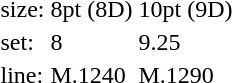<table style="margin-left:40px;">
<tr>
<td>size:</td>
<td>8pt (8D)</td>
<td>10pt (9D)</td>
</tr>
<tr>
<td>set:</td>
<td>8</td>
<td>9.25</td>
</tr>
<tr>
<td>line:</td>
<td>M.1240</td>
<td>M.1290</td>
</tr>
</table>
